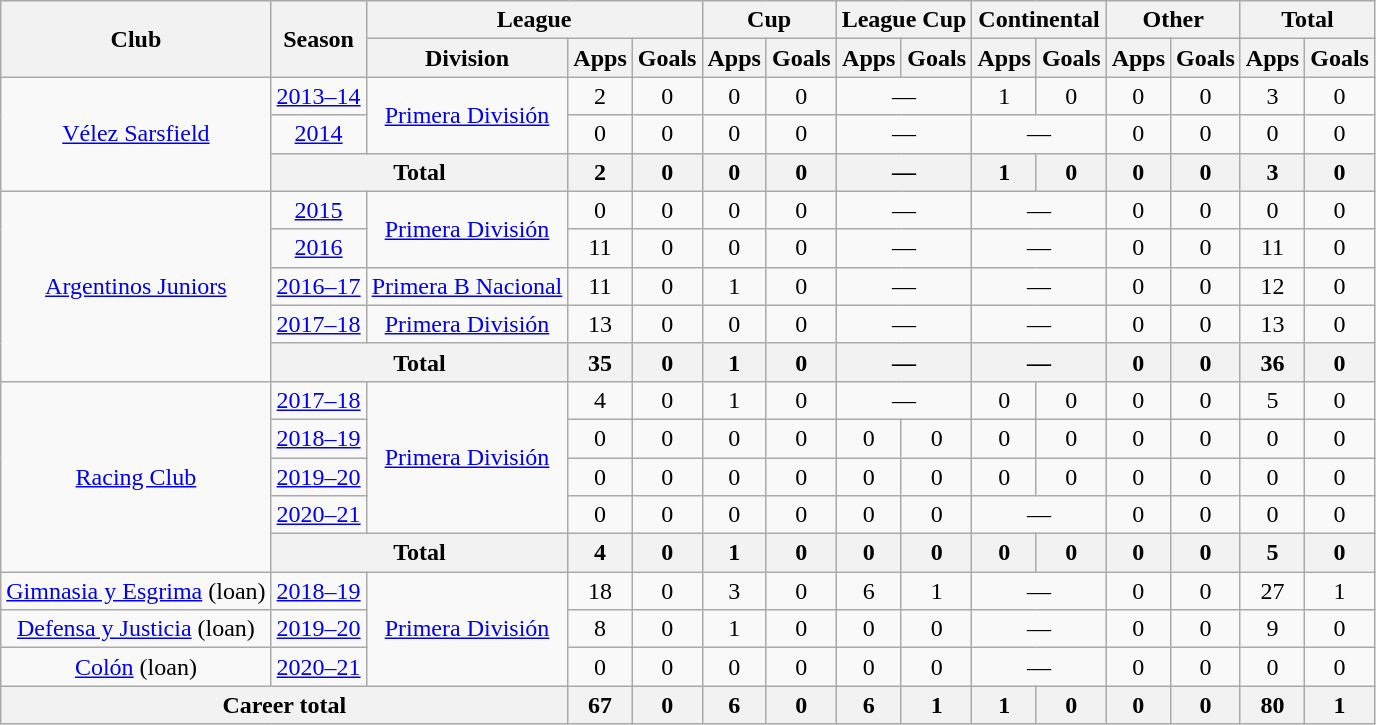<table class="wikitable" style="text-align:center">
<tr>
<th rowspan="2">Club</th>
<th rowspan="2">Season</th>
<th colspan="3">League</th>
<th colspan="2">Cup</th>
<th colspan="2">League Cup</th>
<th colspan="2">Continental</th>
<th colspan="2">Other</th>
<th colspan="2">Total</th>
</tr>
<tr>
<th>Division</th>
<th>Apps</th>
<th>Goals</th>
<th>Apps</th>
<th>Goals</th>
<th>Apps</th>
<th>Goals</th>
<th>Apps</th>
<th>Goals</th>
<th>Apps</th>
<th>Goals</th>
<th>Apps</th>
<th>Goals</th>
</tr>
<tr>
<td rowspan="3"><a href='#'>Vélez Sarsfield</a></td>
<td><a href='#'>2013–14</a></td>
<td rowspan="2"><a href='#'>Primera División</a></td>
<td>2</td>
<td>0</td>
<td>0</td>
<td>0</td>
<td colspan="2">—</td>
<td>1</td>
<td>0</td>
<td>0</td>
<td>0</td>
<td>3</td>
<td>0</td>
</tr>
<tr>
<td><a href='#'>2014</a></td>
<td>0</td>
<td>0</td>
<td>0</td>
<td>0</td>
<td colspan="2">—</td>
<td colspan="2">—</td>
<td>0</td>
<td>0</td>
<td>0</td>
<td>0</td>
</tr>
<tr>
<th colspan="2">Total</th>
<th>2</th>
<th>0</th>
<th>0</th>
<th>0</th>
<th colspan="2">—</th>
<th>1</th>
<th>0</th>
<th>0</th>
<th>0</th>
<th>3</th>
<th>0</th>
</tr>
<tr>
<td rowspan="5"><a href='#'>Argentinos Juniors</a></td>
<td><a href='#'>2015</a></td>
<td rowspan="2"><a href='#'>Primera División</a></td>
<td>0</td>
<td>0</td>
<td>0</td>
<td>0</td>
<td colspan="2">—</td>
<td colspan="2">—</td>
<td>0</td>
<td>0</td>
<td>0</td>
<td>0</td>
</tr>
<tr>
<td><a href='#'>2016</a></td>
<td>11</td>
<td>0</td>
<td>0</td>
<td>0</td>
<td colspan="2">—</td>
<td colspan="2">—</td>
<td>0</td>
<td>0</td>
<td>11</td>
<td>0</td>
</tr>
<tr>
<td><a href='#'>2016–17</a></td>
<td rowspan="1"><a href='#'>Primera B Nacional</a></td>
<td>11</td>
<td>0</td>
<td>1</td>
<td>0</td>
<td colspan="2">—</td>
<td colspan="2">—</td>
<td>0</td>
<td>0</td>
<td>12</td>
<td>0</td>
</tr>
<tr>
<td><a href='#'>2017–18</a></td>
<td rowspan="1"><a href='#'>Primera División</a></td>
<td>13</td>
<td>0</td>
<td>0</td>
<td>0</td>
<td colspan="2">—</td>
<td colspan="2">—</td>
<td>0</td>
<td>0</td>
<td>13</td>
<td>0</td>
</tr>
<tr>
<th colspan="2">Total</th>
<th>35</th>
<th>0</th>
<th>1</th>
<th>0</th>
<th colspan="2">—</th>
<th colspan="2">—</th>
<th>0</th>
<th>0</th>
<th>36</th>
<th>0</th>
</tr>
<tr>
<td rowspan="5"><a href='#'>Racing Club</a></td>
<td><a href='#'>2017–18</a></td>
<td rowspan="4"><a href='#'>Primera División</a></td>
<td>4</td>
<td>0</td>
<td>1</td>
<td>0</td>
<td colspan="2">—</td>
<td>0</td>
<td>0</td>
<td>0</td>
<td>0</td>
<td>5</td>
<td>0</td>
</tr>
<tr>
<td><a href='#'>2018–19</a></td>
<td>0</td>
<td>0</td>
<td>0</td>
<td>0</td>
<td>0</td>
<td>0</td>
<td>0</td>
<td>0</td>
<td>0</td>
<td>0</td>
<td>0</td>
<td>0</td>
</tr>
<tr>
<td><a href='#'>2019–20</a></td>
<td>0</td>
<td>0</td>
<td>0</td>
<td>0</td>
<td>0</td>
<td>0</td>
<td>0</td>
<td>0</td>
<td>0</td>
<td>0</td>
<td>0</td>
<td>0</td>
</tr>
<tr>
<td><a href='#'>2020–21</a></td>
<td>0</td>
<td>0</td>
<td>0</td>
<td>0</td>
<td>0</td>
<td>0</td>
<td colspan="2">—</td>
<td>0</td>
<td>0</td>
<td>0</td>
<td>0</td>
</tr>
<tr>
<th colspan="2">Total</th>
<th>4</th>
<th>0</th>
<th>1</th>
<th>0</th>
<th>0</th>
<th>0</th>
<th>0</th>
<th>0</th>
<th>0</th>
<th>0</th>
<th>5</th>
<th>0</th>
</tr>
<tr>
<td rowspan="1"><a href='#'>Gimnasia y Esgrima</a> (loan)</td>
<td><a href='#'>2018–19</a></td>
<td rowspan="3"><a href='#'>Primera División</a></td>
<td>18</td>
<td>0</td>
<td>3</td>
<td>0</td>
<td>6</td>
<td>1</td>
<td colspan="2">—</td>
<td>0</td>
<td>0</td>
<td>27</td>
<td>1</td>
</tr>
<tr>
<td rowspan="1"><a href='#'>Defensa y Justicia</a> (loan)</td>
<td><a href='#'>2019–20</a></td>
<td>8</td>
<td>0</td>
<td>1</td>
<td>0</td>
<td>0</td>
<td>0</td>
<td colspan="2">—</td>
<td>0</td>
<td>0</td>
<td>9</td>
<td>0</td>
</tr>
<tr>
<td rowspan="1"><a href='#'>Colón</a> (loan)</td>
<td><a href='#'>2020–21</a></td>
<td>0</td>
<td>0</td>
<td>0</td>
<td>0</td>
<td>0</td>
<td>0</td>
<td colspan="2">—</td>
<td>0</td>
<td>0</td>
<td>0</td>
<td>0</td>
</tr>
<tr>
<th colspan="3">Career total</th>
<th>67</th>
<th>0</th>
<th>6</th>
<th>0</th>
<th>6</th>
<th>1</th>
<th>1</th>
<th>0</th>
<th>0</th>
<th>0</th>
<th>80</th>
<th>1</th>
</tr>
</table>
